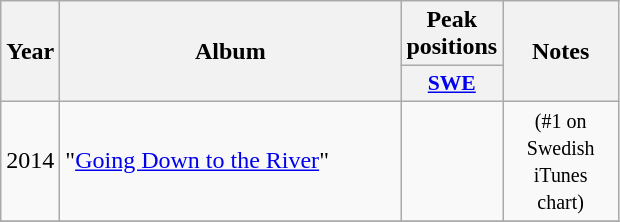<table class="wikitable">
<tr>
<th rowspan="2" style="text-align:center; width:10px;">Year</th>
<th rowspan="2" style="text-align:center; width:220px;">Album</th>
<th style="text-align:center; width:20px;">Peak positions</th>
<th rowspan="2" style="text-align:center; width:70px;">Notes</th>
</tr>
<tr>
<th scope="col" style="width:3em;font-size:90%;"><a href='#'>SWE</a><br></th>
</tr>
<tr>
<td style="text-align:center;">2014</td>
<td>"<a href='#'>Going Down to the River</a>"</td>
<td style="text-align:center;"></td>
<td style="text-align:center;"><small>(#1 on Swedish iTunes chart)</small></td>
</tr>
<tr>
</tr>
</table>
